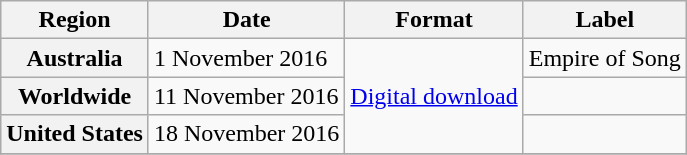<table class="wikitable plainrowheaders">
<tr>
<th scope="col">Region</th>
<th scope="col">Date</th>
<th scope="col">Format</th>
<th scope="col">Label</th>
</tr>
<tr>
<th scope="row">Australia</th>
<td>1 November 2016</td>
<td rowspan="3"><a href='#'>Digital download</a></td>
<td>Empire of Song</td>
</tr>
<tr>
<th scope="row">Worldwide</th>
<td>11 November 2016</td>
<td></td>
</tr>
<tr>
<th scope="row">United States</th>
<td>18 November 2016</td>
<td></td>
</tr>
<tr>
</tr>
</table>
